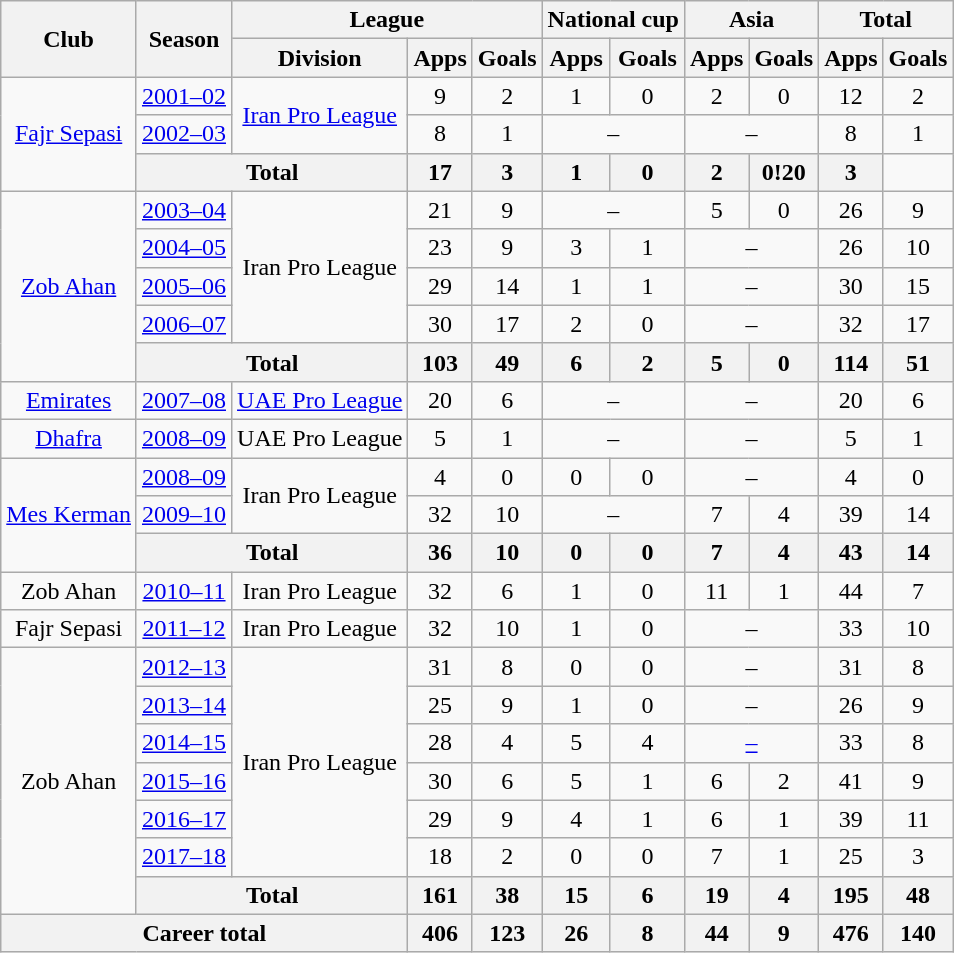<table class="wikitable" style="text-align:center">
<tr>
<th rowspan="2">Club</th>
<th rowspan="2">Season</th>
<th colspan="3">League</th>
<th colspan="2">National cup</th>
<th colspan="2">Asia</th>
<th colspan="2">Total</th>
</tr>
<tr>
<th>Division</th>
<th>Apps</th>
<th>Goals</th>
<th>Apps</th>
<th>Goals</th>
<th>Apps</th>
<th>Goals</th>
<th>Apps</th>
<th>Goals</th>
</tr>
<tr>
<td rowspan="3"><a href='#'>Fajr Sepasi</a></td>
<td><a href='#'>2001–02</a></td>
<td rowspan="2"><a href='#'>Iran Pro League</a></td>
<td>9</td>
<td>2</td>
<td>1</td>
<td>0</td>
<td>2</td>
<td>0</td>
<td>12</td>
<td>2</td>
</tr>
<tr>
<td><a href='#'>2002–03</a></td>
<td>8</td>
<td>1</td>
<td colspan="2">–</td>
<td colspan="2">–</td>
<td>8</td>
<td>1</td>
</tr>
<tr>
<th colspan="2">Total</th>
<th>17</th>
<th>3</th>
<th>1</th>
<th>0</th>
<th>2</th>
<th>0!20</th>
<th>3</th>
</tr>
<tr>
<td rowspan="5"><a href='#'>Zob Ahan</a></td>
<td><a href='#'>2003–04</a></td>
<td rowspan="4">Iran Pro League</td>
<td>21</td>
<td>9</td>
<td colspan="2">–</td>
<td>5</td>
<td>0</td>
<td>26</td>
<td>9</td>
</tr>
<tr>
<td><a href='#'>2004–05</a></td>
<td>23</td>
<td>9</td>
<td>3</td>
<td>1</td>
<td colspan="2">–</td>
<td>26</td>
<td>10</td>
</tr>
<tr>
<td><a href='#'>2005–06</a></td>
<td>29</td>
<td>14</td>
<td>1</td>
<td>1</td>
<td colspan="2">–</td>
<td>30</td>
<td>15</td>
</tr>
<tr>
<td><a href='#'>2006–07</a></td>
<td>30</td>
<td>17</td>
<td>2</td>
<td>0</td>
<td colspan="2">–</td>
<td>32</td>
<td>17</td>
</tr>
<tr>
<th colspan="2">Total</th>
<th>103</th>
<th>49</th>
<th>6</th>
<th>2</th>
<th>5</th>
<th>0</th>
<th>114</th>
<th>51</th>
</tr>
<tr>
<td><a href='#'>Emirates</a></td>
<td><a href='#'>2007–08</a></td>
<td><a href='#'>UAE Pro League</a></td>
<td>20</td>
<td>6</td>
<td colspan="2">–</td>
<td colspan="2">–</td>
<td>20</td>
<td>6</td>
</tr>
<tr>
<td><a href='#'>Dhafra</a></td>
<td><a href='#'>2008–09</a></td>
<td>UAE Pro League</td>
<td>5</td>
<td>1</td>
<td colspan="2">–</td>
<td colspan="2">–</td>
<td>5</td>
<td>1</td>
</tr>
<tr>
<td rowspan="3"><a href='#'>Mes Kerman</a></td>
<td><a href='#'>2008–09</a></td>
<td rowspan="2">Iran Pro League</td>
<td>4</td>
<td>0</td>
<td>0</td>
<td>0</td>
<td colspan="2">–</td>
<td>4</td>
<td>0</td>
</tr>
<tr>
<td><a href='#'>2009–10</a></td>
<td>32</td>
<td>10</td>
<td colspan="2">–</td>
<td>7</td>
<td>4</td>
<td>39</td>
<td>14</td>
</tr>
<tr>
<th colspan="2">Total</th>
<th>36</th>
<th>10</th>
<th>0</th>
<th>0</th>
<th>7</th>
<th>4</th>
<th>43</th>
<th>14</th>
</tr>
<tr>
<td>Zob Ahan</td>
<td><a href='#'>2010–11</a></td>
<td>Iran Pro League</td>
<td>32</td>
<td>6</td>
<td>1</td>
<td>0</td>
<td>11</td>
<td>1</td>
<td>44</td>
<td>7</td>
</tr>
<tr>
<td>Fajr Sepasi</td>
<td><a href='#'>2011–12</a></td>
<td>Iran Pro League</td>
<td>32</td>
<td>10</td>
<td>1</td>
<td>0</td>
<td colspan="2"colspan="2">–</td>
<td>33</td>
<td>10</td>
</tr>
<tr>
<td rowspan="7">Zob Ahan</td>
<td><a href='#'>2012–13</a></td>
<td rowspan="6">Iran Pro League</td>
<td>31</td>
<td>8</td>
<td>0</td>
<td>0</td>
<td colspan="2">–</td>
<td>31</td>
<td>8</td>
</tr>
<tr>
<td><a href='#'>2013–14</a></td>
<td>25</td>
<td>9</td>
<td>1</td>
<td>0</td>
<td colspan="2">–</td>
<td>26</td>
<td>9</td>
</tr>
<tr>
<td><a href='#'>2014–15</a></td>
<td>28</td>
<td>4</td>
<td>5</td>
<td>4</td>
<td colspan="2"><a href='#'>–</a></td>
<td>33</td>
<td>8</td>
</tr>
<tr>
<td><a href='#'>2015–16</a></td>
<td>30</td>
<td>6</td>
<td>5</td>
<td>1</td>
<td>6</td>
<td>2</td>
<td>41</td>
<td>9</td>
</tr>
<tr>
<td><a href='#'>2016–17</a></td>
<td>29</td>
<td>9</td>
<td>4</td>
<td>1</td>
<td>6</td>
<td>1</td>
<td>39</td>
<td>11</td>
</tr>
<tr>
<td><a href='#'>2017–18</a></td>
<td>18</td>
<td>2</td>
<td>0</td>
<td>0</td>
<td>7</td>
<td>1</td>
<td>25</td>
<td>3</td>
</tr>
<tr>
<th colspan="2">Total</th>
<th>161</th>
<th>38</th>
<th>15</th>
<th>6</th>
<th>19</th>
<th>4</th>
<th>195</th>
<th>48</th>
</tr>
<tr>
<th colspan="3">Career total</th>
<th>406</th>
<th>123</th>
<th>26</th>
<th>8</th>
<th>44</th>
<th>9</th>
<th>476</th>
<th>140</th>
</tr>
</table>
